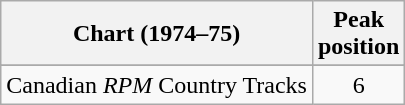<table class="wikitable sortable">
<tr>
<th align="left">Chart (1974–75)</th>
<th align="center">Peak<br>position</th>
</tr>
<tr>
</tr>
<tr>
<td align="left">Canadian <em>RPM</em> Country Tracks</td>
<td align="center">6</td>
</tr>
</table>
